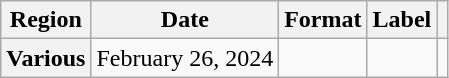<table class="wikitable plainrowheaders">
<tr>
<th scope="col">Region</th>
<th scope="col">Date</th>
<th scope="col">Format</th>
<th scope="col">Label</th>
<th scope="col"></th>
</tr>
<tr>
<th scope="row">Various</th>
<td>February 26, 2024</td>
<td></td>
<td></td>
<td align="center"></td>
</tr>
</table>
